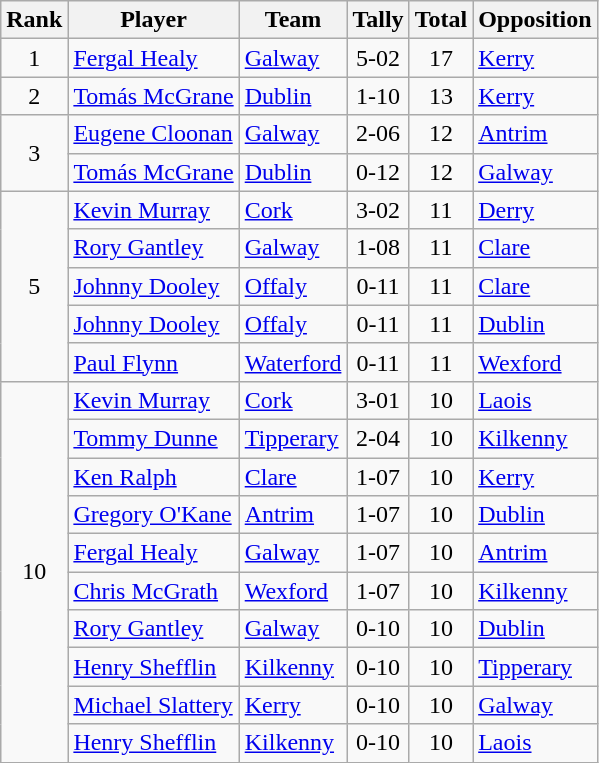<table class="wikitable">
<tr>
<th>Rank</th>
<th>Player</th>
<th>Team</th>
<th>Tally</th>
<th>Total</th>
<th>Opposition</th>
</tr>
<tr>
<td rowspan=1 align=center>1</td>
<td><a href='#'>Fergal Healy</a></td>
<td><a href='#'>Galway</a></td>
<td align=center>5-02</td>
<td align=center>17</td>
<td><a href='#'>Kerry</a></td>
</tr>
<tr>
<td rowspan=1 align=center>2</td>
<td><a href='#'>Tomás McGrane</a></td>
<td><a href='#'>Dublin</a></td>
<td align=center>1-10</td>
<td align=center>13</td>
<td><a href='#'>Kerry</a></td>
</tr>
<tr>
<td rowspan=2 align=center>3</td>
<td><a href='#'>Eugene Cloonan</a></td>
<td><a href='#'>Galway</a></td>
<td align=center>2-06</td>
<td align=center>12</td>
<td><a href='#'>Antrim</a></td>
</tr>
<tr>
<td><a href='#'>Tomás McGrane</a></td>
<td><a href='#'>Dublin</a></td>
<td align=center>0-12</td>
<td align=center>12</td>
<td><a href='#'>Galway</a></td>
</tr>
<tr>
<td rowspan=5 align=center>5</td>
<td><a href='#'>Kevin Murray</a></td>
<td><a href='#'>Cork</a></td>
<td align=center>3-02</td>
<td align=center>11</td>
<td><a href='#'>Derry</a></td>
</tr>
<tr>
<td><a href='#'>Rory Gantley</a></td>
<td><a href='#'>Galway</a></td>
<td align=center>1-08</td>
<td align=center>11</td>
<td><a href='#'>Clare</a></td>
</tr>
<tr>
<td><a href='#'>Johnny Dooley</a></td>
<td><a href='#'>Offaly</a></td>
<td align=center>0-11</td>
<td align=center>11</td>
<td><a href='#'>Clare</a></td>
</tr>
<tr>
<td><a href='#'>Johnny Dooley</a></td>
<td><a href='#'>Offaly</a></td>
<td align=center>0-11</td>
<td align=center>11</td>
<td><a href='#'>Dublin</a></td>
</tr>
<tr>
<td><a href='#'>Paul Flynn</a></td>
<td><a href='#'>Waterford</a></td>
<td align=center>0-11</td>
<td align=center>11</td>
<td><a href='#'>Wexford</a></td>
</tr>
<tr>
<td rowspan=10 align=center>10</td>
<td><a href='#'>Kevin Murray</a></td>
<td><a href='#'>Cork</a></td>
<td align=center>3-01</td>
<td align=center>10</td>
<td><a href='#'>Laois</a></td>
</tr>
<tr>
<td><a href='#'>Tommy Dunne</a></td>
<td><a href='#'>Tipperary</a></td>
<td align=center>2-04</td>
<td align=center>10</td>
<td><a href='#'>Kilkenny</a></td>
</tr>
<tr>
<td><a href='#'>Ken Ralph</a></td>
<td><a href='#'>Clare</a></td>
<td align=center>1-07</td>
<td align=center>10</td>
<td><a href='#'>Kerry</a></td>
</tr>
<tr>
<td><a href='#'>Gregory O'Kane</a></td>
<td><a href='#'>Antrim</a></td>
<td align=center>1-07</td>
<td align=center>10</td>
<td><a href='#'>Dublin</a></td>
</tr>
<tr>
<td><a href='#'>Fergal Healy</a></td>
<td><a href='#'>Galway</a></td>
<td align=center>1-07</td>
<td align=center>10</td>
<td><a href='#'>Antrim</a></td>
</tr>
<tr>
<td><a href='#'>Chris McGrath</a></td>
<td><a href='#'>Wexford</a></td>
<td align=center>1-07</td>
<td align=center>10</td>
<td><a href='#'>Kilkenny</a></td>
</tr>
<tr>
<td><a href='#'>Rory Gantley</a></td>
<td><a href='#'>Galway</a></td>
<td align=center>0-10</td>
<td align=center>10</td>
<td><a href='#'>Dublin</a></td>
</tr>
<tr>
<td><a href='#'>Henry Shefflin</a></td>
<td><a href='#'>Kilkenny</a></td>
<td align=center>0-10</td>
<td align=center>10</td>
<td><a href='#'>Tipperary</a></td>
</tr>
<tr>
<td><a href='#'>Michael Slattery</a></td>
<td><a href='#'>Kerry</a></td>
<td align=center>0-10</td>
<td align=center>10</td>
<td><a href='#'>Galway</a></td>
</tr>
<tr>
<td><a href='#'>Henry Shefflin</a></td>
<td><a href='#'>Kilkenny</a></td>
<td align=center>0-10</td>
<td align=center>10</td>
<td><a href='#'>Laois</a></td>
</tr>
</table>
